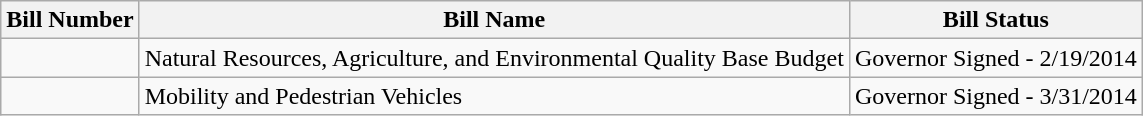<table class="wikitable">
<tr>
<th>Bill Number</th>
<th>Bill Name</th>
<th>Bill Status</th>
</tr>
<tr>
<td></td>
<td>Natural Resources, Agriculture, and Environmental Quality Base Budget</td>
<td>Governor Signed - 2/19/2014</td>
</tr>
<tr>
<td></td>
<td>Mobility and Pedestrian Vehicles</td>
<td>Governor Signed - 3/31/2014</td>
</tr>
</table>
